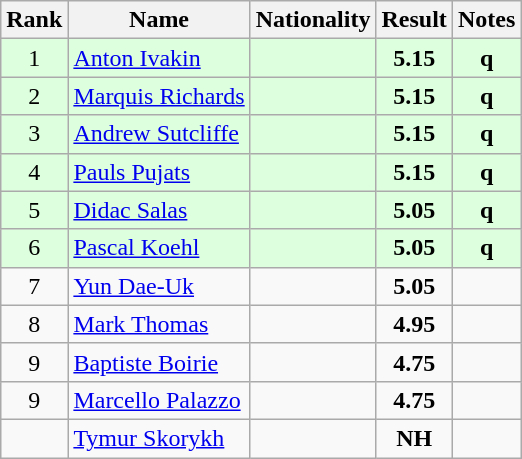<table class="wikitable sortable" style="text-align:center">
<tr>
<th>Rank</th>
<th>Name</th>
<th>Nationality</th>
<th>Result</th>
<th>Notes</th>
</tr>
<tr bgcolor=ddffdd>
<td>1</td>
<td align=left><a href='#'>Anton Ivakin</a></td>
<td align=left></td>
<td><strong>5.15</strong></td>
<td><strong>q</strong></td>
</tr>
<tr bgcolor=ddffdd>
<td>2</td>
<td align=left><a href='#'>Marquis Richards</a></td>
<td align=left></td>
<td><strong>5.15</strong></td>
<td><strong>q</strong></td>
</tr>
<tr bgcolor=ddffdd>
<td>3</td>
<td align=left><a href='#'>Andrew Sutcliffe</a></td>
<td align=left></td>
<td><strong>5.15</strong></td>
<td><strong>q</strong></td>
</tr>
<tr bgcolor=ddffdd>
<td>4</td>
<td align=left><a href='#'>Pauls Pujats</a></td>
<td align=left></td>
<td><strong>5.15</strong></td>
<td><strong>q</strong></td>
</tr>
<tr bgcolor=ddffdd>
<td>5</td>
<td align=left><a href='#'>Didac Salas</a></td>
<td align=left></td>
<td><strong>5.05</strong></td>
<td><strong>q</strong></td>
</tr>
<tr bgcolor=ddffdd>
<td>6</td>
<td align=left><a href='#'>Pascal Koehl</a></td>
<td align=left></td>
<td><strong>5.05</strong></td>
<td><strong>q</strong></td>
</tr>
<tr>
<td>7</td>
<td align=left><a href='#'>Yun Dae-Uk</a></td>
<td align=left></td>
<td><strong>5.05</strong></td>
<td></td>
</tr>
<tr>
<td>8</td>
<td align=left><a href='#'>Mark Thomas</a></td>
<td align=left></td>
<td><strong>4.95</strong></td>
<td></td>
</tr>
<tr>
<td>9</td>
<td align=left><a href='#'>Baptiste Boirie</a></td>
<td align=left></td>
<td><strong>4.75</strong></td>
<td></td>
</tr>
<tr>
<td>9</td>
<td align=left><a href='#'>Marcello Palazzo</a></td>
<td align=left></td>
<td><strong>4.75</strong></td>
<td></td>
</tr>
<tr>
<td></td>
<td align=left><a href='#'>Tymur Skorykh</a></td>
<td align=left></td>
<td><strong>NH</strong></td>
<td></td>
</tr>
</table>
